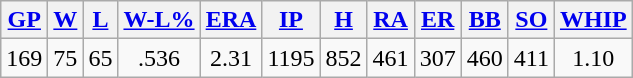<table class="wikitable">
<tr>
<th><a href='#'>GP</a></th>
<th><a href='#'>W</a></th>
<th><a href='#'>L</a></th>
<th><a href='#'>W-L%</a></th>
<th><a href='#'>ERA</a></th>
<th><a href='#'>IP</a></th>
<th><a href='#'>H</a></th>
<th><a href='#'>RA</a></th>
<th><a href='#'>ER</a></th>
<th><a href='#'>BB</a></th>
<th><a href='#'>SO</a></th>
<th><a href='#'>WHIP</a></th>
</tr>
<tr align=center>
<td>169</td>
<td>75</td>
<td>65</td>
<td>.536</td>
<td>2.31</td>
<td>1195</td>
<td>852</td>
<td>461</td>
<td>307</td>
<td>460</td>
<td>411</td>
<td>1.10</td>
</tr>
</table>
